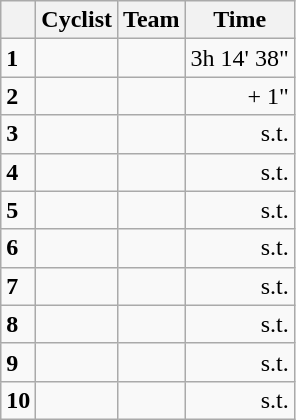<table class="wikitable">
<tr>
<th></th>
<th>Cyclist</th>
<th>Team</th>
<th>Time</th>
</tr>
<tr>
<td><strong>1</strong></td>
<td></td>
<td></td>
<td align=right>3h 14' 38"</td>
</tr>
<tr>
<td><strong>2</strong></td>
<td></td>
<td></td>
<td align=right>+ 1"</td>
</tr>
<tr>
<td><strong>3</strong></td>
<td></td>
<td></td>
<td align=right>s.t.</td>
</tr>
<tr>
<td><strong>4</strong></td>
<td></td>
<td></td>
<td align=right>s.t.</td>
</tr>
<tr>
<td><strong>5</strong></td>
<td></td>
<td></td>
<td align=right>s.t.</td>
</tr>
<tr>
<td><strong>6</strong></td>
<td></td>
<td></td>
<td align=right>s.t.</td>
</tr>
<tr>
<td><strong>7</strong></td>
<td></td>
<td></td>
<td align=right>s.t.</td>
</tr>
<tr>
<td><strong>8</strong></td>
<td></td>
<td></td>
<td align=right>s.t.</td>
</tr>
<tr>
<td><strong>9</strong></td>
<td></td>
<td></td>
<td align=right>s.t.</td>
</tr>
<tr>
<td><strong>10</strong></td>
<td></td>
<td></td>
<td align=right>s.t.</td>
</tr>
</table>
